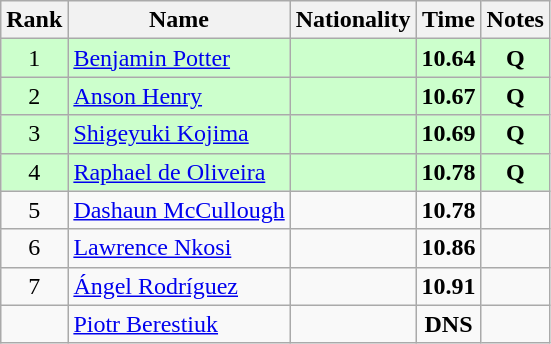<table class="wikitable sortable" style="text-align:center">
<tr>
<th>Rank</th>
<th>Name</th>
<th>Nationality</th>
<th>Time</th>
<th>Notes</th>
</tr>
<tr bgcolor=ccffcc>
<td>1</td>
<td align=left><a href='#'>Benjamin Potter</a></td>
<td align=left></td>
<td><strong>10.64</strong></td>
<td><strong>Q</strong></td>
</tr>
<tr bgcolor=ccffcc>
<td>2</td>
<td align=left><a href='#'>Anson Henry</a></td>
<td align=left></td>
<td><strong>10.67</strong></td>
<td><strong>Q</strong></td>
</tr>
<tr bgcolor=ccffcc>
<td>3</td>
<td align=left><a href='#'>Shigeyuki Kojima</a></td>
<td align=left></td>
<td><strong>10.69</strong></td>
<td><strong>Q</strong></td>
</tr>
<tr bgcolor=ccffcc>
<td>4</td>
<td align=left><a href='#'>Raphael de Oliveira</a></td>
<td align=left></td>
<td><strong>10.78</strong></td>
<td><strong>Q</strong></td>
</tr>
<tr>
<td>5</td>
<td align=left><a href='#'>Dashaun McCullough</a></td>
<td align=left></td>
<td><strong>10.78</strong></td>
<td></td>
</tr>
<tr>
<td>6</td>
<td align=left><a href='#'>Lawrence Nkosi</a></td>
<td align=left></td>
<td><strong>10.86</strong></td>
<td></td>
</tr>
<tr>
<td>7</td>
<td align=left><a href='#'>Ángel Rodríguez</a></td>
<td align=left></td>
<td><strong>10.91</strong></td>
<td></td>
</tr>
<tr>
<td></td>
<td align=left><a href='#'>Piotr Berestiuk</a></td>
<td align=left></td>
<td><strong>DNS</strong></td>
<td></td>
</tr>
</table>
